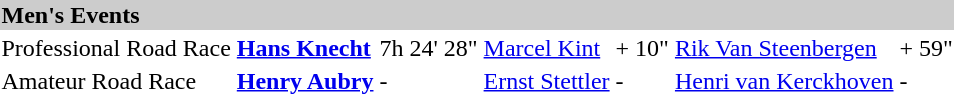<table>
<tr bgcolor="#cccccc">
<td colspan=7><strong>Men's Events</strong></td>
</tr>
<tr>
<td>Professional Road Race<br></td>
<td><strong><a href='#'>Hans Knecht</a></strong><br><small></small></td>
<td>7h 24' 28"</td>
<td><a href='#'>Marcel Kint</a><br><small></small></td>
<td>+ 10"</td>
<td><a href='#'>Rik Van Steenbergen</a><br><small></small></td>
<td>+ 59"</td>
</tr>
<tr>
<td>Amateur Road Race</td>
<td><strong><a href='#'>Henry Aubry</a></strong><br><small></small></td>
<td>-</td>
<td><a href='#'>Ernst Stettler</a><br><small></small></td>
<td>-</td>
<td><a href='#'>Henri van Kerckhoven</a><br><small></small></td>
<td>-</td>
</tr>
<tr>
</tr>
</table>
